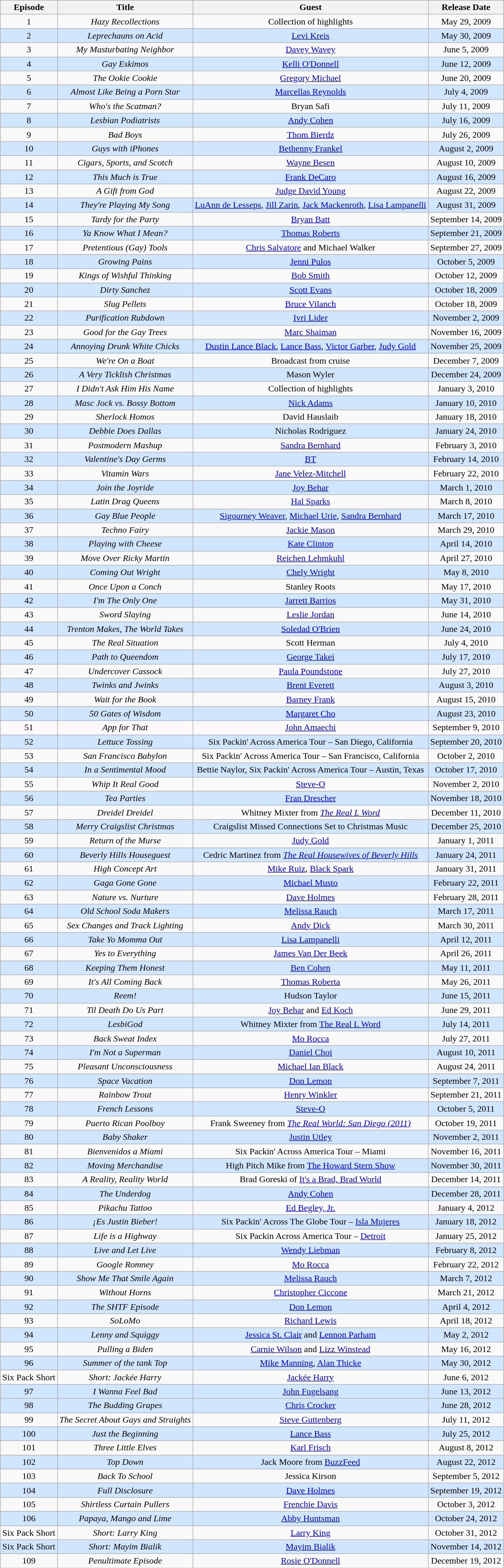<table class="wikitable" style="text-align:center" align="center">
<tr>
<th>Episode</th>
<th>Title</th>
<th>Guest</th>
<th>Release Date</th>
</tr>
<tr>
<td>1</td>
<td><em>Hazy Recollections</em></td>
<td>Collection of highlights</td>
<td>May 29, 2009</td>
</tr>
<tr style="background: #D0E6FF">
<td>2</td>
<td><em>Leprechauns on Acid</em></td>
<td><a href='#'>Levi Kreis</a></td>
<td>May 30, 2009</td>
</tr>
<tr>
<td>3</td>
<td><em>My Masturbating Neighbor</em></td>
<td><a href='#'>Davey Wavey</a></td>
<td>June 5, 2009</td>
</tr>
<tr style="background: #D0E6FF">
<td>4</td>
<td><em>Gay Eskimos</em></td>
<td><a href='#'>Kelli O'Donnell</a></td>
<td>June 12, 2009</td>
</tr>
<tr>
<td>5</td>
<td><em>The Ookie Cookie</em></td>
<td><a href='#'>Gregory Michael</a></td>
<td>June 20, 2009</td>
</tr>
<tr style="background: #D0E6FF">
<td>6</td>
<td><em>Almost Like Being a Porn Star</em></td>
<td><a href='#'>Marcellas Reynolds</a></td>
<td>July 4, 2009</td>
</tr>
<tr>
<td>7</td>
<td><em>Who's the Scatman?</em></td>
<td>Bryan Safi</td>
<td>July 11, 2009</td>
</tr>
<tr style="background: #D0E6FF">
<td>8</td>
<td><em>Lesbian Podiatrists</em></td>
<td><a href='#'>Andy Cohen</a></td>
<td>July 16, 2009</td>
</tr>
<tr>
<td>9</td>
<td><em>Bad Boys</em></td>
<td><a href='#'>Thom Bierdz</a></td>
<td>July 26, 2009</td>
</tr>
<tr style="background: #D0E6FF">
<td>10</td>
<td><em>Guys with iPhones</em></td>
<td><a href='#'>Bethenny Frankel</a></td>
<td>August 2, 2009</td>
</tr>
<tr>
<td>11</td>
<td><em>Cigars, Sports, and Scotch</em></td>
<td><a href='#'>Wayne Besen</a></td>
<td>August 10, 2009</td>
</tr>
<tr style="background: #D0E6FF">
<td>12</td>
<td><em>This Much is True</em></td>
<td><a href='#'>Frank DeCaro</a></td>
<td>August 16, 2009</td>
</tr>
<tr>
<td>13</td>
<td><em>A Gift from God</em></td>
<td><a href='#'>Judge David Young</a></td>
<td>August 22, 2009</td>
</tr>
<tr style="background: #D0E6FF">
<td>14</td>
<td><em>They're Playing My Song</em></td>
<td><a href='#'>LuAnn de Lesseps</a>, <a href='#'>Jill Zarin</a>, <a href='#'>Jack Mackenroth</a>, <a href='#'>Lisa Lampanelli</a></td>
<td>August 31, 2009</td>
</tr>
<tr>
<td>15</td>
<td><em>Tardy for the Party</em></td>
<td><a href='#'>Bryan Batt</a></td>
<td>September 14, 2009</td>
</tr>
<tr style="background: #D0E6FF">
<td>16</td>
<td><em>Ya Know What I Mean?</em></td>
<td><a href='#'>Thomas Roberts</a></td>
<td>September 21, 2009</td>
</tr>
<tr>
<td>17</td>
<td><em>Pretentious (Gay) Tools</em></td>
<td><a href='#'>Chris Salvatore</a> and Michael Walker</td>
<td>September 27, 2009</td>
</tr>
<tr style="background: #D0E6FF">
<td>18</td>
<td><em>Growing Pains</em></td>
<td><a href='#'>Jenni Pulos</a></td>
<td>October 5, 2009</td>
</tr>
<tr>
<td>19</td>
<td><em>Kings of Wishful Thinking</em></td>
<td><a href='#'>Bob Smith</a></td>
<td>October 12, 2009</td>
</tr>
<tr style="background: #D0E6FF">
<td>20</td>
<td><em>Dirty Sanchez</em></td>
<td><a href='#'>Scott Evans</a></td>
<td>October 18, 2009</td>
</tr>
<tr>
<td>21</td>
<td><em>Slug Pellets</em></td>
<td><a href='#'>Bruce Vilanch</a></td>
<td>October 18, 2009</td>
</tr>
<tr style="background: #D0E6FF">
<td>22</td>
<td><em>Purification Rubdown</em></td>
<td><a href='#'>Ivri Lider</a></td>
<td>November 2, 2009</td>
</tr>
<tr>
<td>23</td>
<td><em>Good for the Gay Trees</em></td>
<td><a href='#'>Marc Shaiman</a></td>
<td>November 16, 2009</td>
</tr>
<tr style="background: #D0E6FF">
<td>24</td>
<td><em>Annoying Drunk White Chicks</em></td>
<td><a href='#'>Dustin Lance Black</a>, <a href='#'>Lance Bass</a>, <a href='#'>Victor Garber</a>, <a href='#'>Judy Gold</a></td>
<td>November 25, 2009</td>
</tr>
<tr>
<td>25</td>
<td><em>We're On a Boat</em></td>
<td>Broadcast from cruise</td>
<td>December 7, 2009</td>
</tr>
<tr style="background: #D0E6FF">
<td>26</td>
<td><em>A Very Ticklish Christmas</em></td>
<td>Mason Wyler</td>
<td>December 24, 2009</td>
</tr>
<tr>
<td>27</td>
<td><em>I Didn't Ask Him His Name</em></td>
<td>Collection of highlights</td>
<td>January 3, 2010</td>
</tr>
<tr style="background: #D0E6FF">
<td>28</td>
<td><em>Masc Jock vs. Bossy Bottom</em></td>
<td><a href='#'>Nick Adams</a></td>
<td>January 10, 2010</td>
</tr>
<tr>
<td>29</td>
<td><em>Sherlock Homos</em></td>
<td>David Hauslaib</td>
<td>January 18, 2010</td>
</tr>
<tr style="background: #D0E6FF">
<td>30</td>
<td><em>Debbie Does Dallas</em></td>
<td>Nicholas Rodriguez</td>
<td>January 24, 2010</td>
</tr>
<tr>
<td>31</td>
<td><em>Postmodern Mashup</em></td>
<td><a href='#'>Sandra Bernhard</a></td>
<td>February 3, 2010</td>
</tr>
<tr style="background: #D0E6FF">
<td>32</td>
<td><em>Valentine's Day Germs</em></td>
<td><a href='#'>BT</a></td>
<td>February 14, 2010</td>
</tr>
<tr>
<td>33</td>
<td><em>Vitamin Wars</em></td>
<td><a href='#'>Jane Velez-Mitchell</a></td>
<td>February 22, 2010</td>
</tr>
<tr style="background: #D0E6FF">
<td>34</td>
<td><em>Join the Joyride</em></td>
<td><a href='#'>Joy Behar</a></td>
<td>March 1, 2010</td>
</tr>
<tr>
<td>35</td>
<td><em>Latin Drag Queens</em></td>
<td><a href='#'>Hal Sparks</a></td>
<td>March 8, 2010</td>
</tr>
<tr style="background: #D0E6FF">
<td>36</td>
<td><em>Gay Blue People</em></td>
<td><a href='#'>Sigourney Weaver</a>, <a href='#'>Michael Urie</a>, <a href='#'>Sandra Bernhard</a></td>
<td>March 17, 2010</td>
</tr>
<tr>
<td>37</td>
<td><em>Techno Fairy</em></td>
<td><a href='#'>Jackie Mason</a></td>
<td>March 29, 2010</td>
</tr>
<tr style="background: #D0E6FF">
<td>38</td>
<td><em>Playing with Cheese</em></td>
<td><a href='#'>Kate Clinton</a></td>
<td>April 14, 2010</td>
</tr>
<tr>
<td>39</td>
<td><em>Move Over Ricky Martin</em></td>
<td><a href='#'>Reichen Lehmkuhl</a></td>
<td>April 27, 2010</td>
</tr>
<tr style="background: #D0E6FF">
<td>40</td>
<td><em>Coming Out Wright</em></td>
<td><a href='#'>Chely Wright</a></td>
<td>May 8, 2010</td>
</tr>
<tr>
<td>41</td>
<td><em>Once Upon a Conch</em></td>
<td>Stanley Roots</td>
<td>May 17, 2010</td>
</tr>
<tr style="background: #D0E6FF">
<td>42</td>
<td><em>I'm The Only One</em></td>
<td><a href='#'>Jarrett Barrios</a></td>
<td>May 31, 2010</td>
</tr>
<tr>
<td>43</td>
<td><em>Sword Slaying</em></td>
<td><a href='#'>Leslie Jordan</a></td>
<td>June 14, 2010</td>
</tr>
<tr style="background: #D0E6FF">
<td>44</td>
<td><em>Trenton Makes, The World Takes</em></td>
<td><a href='#'>Soledad O'Brien</a></td>
<td>June 24, 2010</td>
</tr>
<tr>
<td>45</td>
<td><em>The Real Situation</em></td>
<td>Scott Herman</td>
<td>July 4, 2010</td>
</tr>
<tr style="background: #D0E6FF">
<td>46</td>
<td><em>Path to Queendom</em></td>
<td><a href='#'>George Takei</a></td>
<td>July 17, 2010</td>
</tr>
<tr>
<td>47</td>
<td><em>Undercover Cassock</em></td>
<td><a href='#'>Paula Poundstone</a></td>
<td>July 27, 2010</td>
</tr>
<tr style="background: #D0E6FF">
<td>48</td>
<td><em>Twinks and Jwinks</em></td>
<td><a href='#'>Brent Everett</a></td>
<td>August 3, 2010</td>
</tr>
<tr>
<td>49</td>
<td><em>Wait for the Book</em></td>
<td><a href='#'>Barney Frank</a></td>
<td>August 15, 2010</td>
</tr>
<tr style="background: #D0E6FF">
<td>50</td>
<td><em>50 Gates of Wisdom</em></td>
<td><a href='#'>Margaret Cho</a></td>
<td>August 23, 2010</td>
</tr>
<tr>
<td>51</td>
<td><em>App for That</em></td>
<td><a href='#'>John Amaechi</a></td>
<td>September 9, 2010</td>
</tr>
<tr style="background: #D0E6FF">
<td>52</td>
<td><em>Lettuce Tossing</em></td>
<td>Six Packin' Across America Tour – San Diego, California</td>
<td>September 20, 2010</td>
</tr>
<tr>
<td>53</td>
<td><em>San Francisco Babylon</em></td>
<td>Six Packin' Across America Tour – San Francisco, California</td>
<td>October 2, 2010</td>
</tr>
<tr style="background: #D0E6FF">
<td>54</td>
<td><em>In a Sentimental Mood</em></td>
<td>Bettie Naylor, Six Packin' Across America Tour – Austin, Texas</td>
<td>October 17, 2010</td>
</tr>
<tr>
<td>55</td>
<td><em>Whip It Real Good</em></td>
<td><a href='#'>Steve-O</a></td>
<td>November 2, 2010</td>
</tr>
<tr style="background: #D0E6FF">
<td>56</td>
<td><em>Tea Parties</em></td>
<td><a href='#'>Fran Drescher</a></td>
<td>November 18, 2010</td>
</tr>
<tr>
<td>57</td>
<td><em>Dreidel Dreidel</em></td>
<td>Whitney Mixter from <em><a href='#'>The Real L Word</a></em></td>
<td>December 11, 2010</td>
</tr>
<tr style="background: #D0E6FF">
<td>58</td>
<td><em>Merry Craigslist Christmas</em></td>
<td>Craigslist Missed Connections Set to Christmas Music</td>
<td>December 25, 2010</td>
</tr>
<tr>
<td>59</td>
<td><em>Return of the Murse</em></td>
<td><a href='#'>Judy Gold</a></td>
<td>January 1, 2011</td>
</tr>
<tr style="background: #D0E6FF">
<td>60</td>
<td><em>Beverly Hills Houseguest</em></td>
<td>Cedric Martinez from <em><a href='#'>The Real Housewives of Beverly Hills</a></em></td>
<td>January 24, 2011</td>
</tr>
<tr>
<td>61</td>
<td><em>High Concept Art</em></td>
<td><a href='#'>Mike Ruiz</a>, <a href='#'>Black Spark</a></td>
<td>January 31, 2011</td>
</tr>
<tr style="background: #D0E6FF">
<td>62</td>
<td><em>Gaga Gone Gone</em></td>
<td><a href='#'>Michael Musto</a></td>
<td>February 22, 2011</td>
</tr>
<tr>
<td>63</td>
<td><em>Nature vs. Nurture</em></td>
<td><a href='#'>Dave Holmes</a></td>
<td>February 28, 2011</td>
</tr>
<tr style="background: #D0E6FF">
<td>64</td>
<td><em>Old School Soda Makers</em></td>
<td><a href='#'>Melissa Rauch</a></td>
<td>March 17, 2011</td>
</tr>
<tr>
<td>65</td>
<td><em>Sex Changes and Track Lighting</em></td>
<td><a href='#'>Andy Dick</a></td>
<td>March 30, 2011</td>
</tr>
<tr style="background: #D0E6FF">
<td>66</td>
<td><em>Take Yo Momma Out</em></td>
<td><a href='#'>Lisa Lampanelli</a></td>
<td>April 12, 2011</td>
</tr>
<tr>
<td>67</td>
<td><em>Yes to Everything</em></td>
<td><a href='#'>James Van Der Beek</a></td>
<td>April 26, 2011</td>
</tr>
<tr style="background: #D0E6FF">
<td>68</td>
<td><em>Keeping Them Honest</em></td>
<td><a href='#'>Ben Cohen</a></td>
<td>May 11, 2011</td>
</tr>
<tr>
<td>69</td>
<td><em>It's All Coming Back</em></td>
<td><a href='#'>Thomas Roberta</a></td>
<td>May 26, 2011</td>
</tr>
<tr style="background: #D0E6FF">
<td>70</td>
<td><em>Reem!</em></td>
<td>Hudson Taylor</td>
<td>June 15, 2011</td>
</tr>
<tr>
<td>71</td>
<td><em>Til Death Do Us Part</em></td>
<td><a href='#'>Joy Behar</a> and <a href='#'>Ed Koch</a></td>
<td>June 29, 2011</td>
</tr>
<tr style="background: #D0E6FF">
<td>72</td>
<td><em>LesbiGod</em></td>
<td>Whitney Mixter from <a href='#'>The Real L Word</a></td>
<td>July 14, 2011</td>
</tr>
<tr>
<td>73</td>
<td><em>Back Sweat Index</em></td>
<td><a href='#'>Mo Rocca</a></td>
<td>July 27, 2011</td>
</tr>
<tr style="background: #D0E6FF">
<td>74</td>
<td><em>I'm Not a Superman</em></td>
<td><a href='#'>Daniel Choi</a></td>
<td>August 10, 2011</td>
</tr>
<tr>
<td>75</td>
<td><em>Pleasant Unconsciousness</em></td>
<td><a href='#'>Michael Ian Black</a></td>
<td>August 24, 2011</td>
</tr>
<tr style="background: #D0E6FF">
<td>76</td>
<td><em>Space Vacation</em></td>
<td><a href='#'>Don Lemon</a></td>
<td>September 7, 2011</td>
</tr>
<tr>
<td>77</td>
<td><em>Rainbow Trout</em></td>
<td><a href='#'>Henry Winkler</a></td>
<td>September 21, 2011</td>
</tr>
<tr style="background: #D0E6FF">
<td>78</td>
<td><em>French Lessons</em></td>
<td><a href='#'>Steve-O</a></td>
<td>October 5, 2011</td>
</tr>
<tr>
<td>79</td>
<td><em>Puerto Rican Poolboy</em></td>
<td>Frank Sweeney from <em><a href='#'>The Real World: San Diego (2011)</a></em></td>
<td>October 19, 2011</td>
</tr>
<tr style="background: #D0E6FF">
<td>80</td>
<td><em>Baby Shaker</em></td>
<td><a href='#'>Justin Utley</a></td>
<td>November 2, 2011</td>
</tr>
<tr>
<td>81</td>
<td><em>Bienvenidos a Miami</em></td>
<td>Six Packin' Across America Tour – Miami</td>
<td>November 16, 2011</td>
</tr>
<tr style="background: #D0E6FF">
<td>82</td>
<td><em>Moving Merchandise</em></td>
<td>High Pitch Mike from <a href='#'>The Howard Stern Show</a></td>
<td>November 30, 2011</td>
</tr>
<tr>
<td>83</td>
<td><em>A Reality, Reality World</em></td>
<td>Brad Goreski of <a href='#'>It's a Brad, Brad World</a></td>
<td>December 14, 2011</td>
</tr>
<tr style="background: #D0E6FF">
<td>84</td>
<td><em>The Underdog</em></td>
<td><a href='#'>Andy Cohen</a></td>
<td>December 28, 2011</td>
</tr>
<tr>
<td>85</td>
<td><em>Pikachu Tattoo</em></td>
<td><a href='#'>Ed Begley, Jr.</a></td>
<td>January 4, 2012</td>
</tr>
<tr style="background: #D0E6FF">
<td>86</td>
<td><em>¡Es Justin Bieber!</em></td>
<td>Six Packin' Across The Globe Tour – <a href='#'>Isla Mujeres</a></td>
<td>January 18, 2012</td>
</tr>
<tr>
<td>87</td>
<td><em>Life is a Highway</em></td>
<td>Six Packin Across America Tour – <a href='#'>Detroit</a></td>
<td>January 25, 2012</td>
</tr>
<tr style="background: #D0E6FF">
<td>88</td>
<td><em>Live and Let Live</em></td>
<td><a href='#'>Wendy Liebman</a></td>
<td>February 8, 2012</td>
</tr>
<tr>
<td>89</td>
<td><em>Google Romney</em></td>
<td><a href='#'>Mo Rocca</a></td>
<td>February 22, 2012</td>
</tr>
<tr style="background: #D0E6FF">
<td>90</td>
<td><em>Show Me That Smile Again</em></td>
<td><a href='#'>Melissa Rauch</a></td>
<td>March 7, 2012</td>
</tr>
<tr>
<td>91</td>
<td><em>Without Horns</em></td>
<td><a href='#'>Christopher Ciccone</a></td>
<td>March 21, 2012</td>
</tr>
<tr style="background: #D0E6FF">
<td>92</td>
<td><em>The SHTF Episode</em></td>
<td><a href='#'>Don Lemon</a></td>
<td>April 4, 2012</td>
</tr>
<tr>
<td>93</td>
<td><em>SoLoMo</em></td>
<td><a href='#'>Richard Lewis</a></td>
<td>April 18, 2012</td>
</tr>
<tr style="background: #D0E6FF">
<td>94</td>
<td><em>Lenny and Squiggy</em></td>
<td><a href='#'>Jessica St. Clair</a> and <a href='#'>Lennon Parham</a></td>
<td>May 2, 2012</td>
</tr>
<tr>
<td>95</td>
<td><em>Pulling a Biden</em></td>
<td><a href='#'>Carnie Wilson</a> and <a href='#'>Lizz Winstead</a></td>
<td>May 16, 2012</td>
</tr>
<tr style="background: #D0E6FF">
<td>96</td>
<td><em>Summer of the tank Top</em></td>
<td><a href='#'>Mike Manning</a>, <a href='#'>Alan Thicke</a></td>
<td>May 30, 2012</td>
</tr>
<tr>
<td>Six Pack Short</td>
<td><em>Short: Jackée Harry</em></td>
<td><a href='#'>Jackée Harry</a></td>
<td>June 6, 2012</td>
</tr>
<tr style="background: #D0E6FF">
<td>97</td>
<td><em>I Wanna Feel Bad</em></td>
<td><a href='#'>John Fugelsang</a></td>
<td>June 13, 2012</td>
</tr>
<tr style="background: #D0E6FF">
<td>98</td>
<td><em>The Budding Grapes</em></td>
<td><a href='#'>Chris Crocker</a></td>
<td>June 28, 2012</td>
</tr>
<tr>
<td>99</td>
<td><em>The Secret About Gays and Straights</em></td>
<td><a href='#'>Steve Guttenberg</a></td>
<td>July 11, 2012</td>
</tr>
<tr style="background: #D0E6FF">
<td>100</td>
<td><em>Just the Beginning</em></td>
<td><a href='#'>Lance Bass</a></td>
<td>July 25, 2012</td>
</tr>
<tr>
<td>101</td>
<td><em>Three Little Elves</em></td>
<td><a href='#'>Karl Frisch</a></td>
<td>August 8, 2012</td>
</tr>
<tr style="background: #D0E6FF">
<td>102</td>
<td><em>Top Down</em></td>
<td>Jack Moore from <a href='#'>BuzzFeed</a></td>
<td>August 22, 2012</td>
</tr>
<tr>
<td>103</td>
<td><em>Back To School</em></td>
<td>Jessica Kirson</td>
<td>September 5, 2012</td>
</tr>
<tr style="background: #D0E6FF">
<td>104</td>
<td><em>Full Disclosure</em></td>
<td><a href='#'>Dave Holmes</a></td>
<td>September 19, 2012</td>
</tr>
<tr>
<td>105</td>
<td><em>Shirtless Curtain Pullers</em></td>
<td><a href='#'>Frenchie Davis</a></td>
<td>October 3, 2012</td>
</tr>
<tr style="background: #D0E6FF">
<td>106</td>
<td><em>Papaya, Mango and Lime</em></td>
<td><a href='#'>Abby Huntsman</a></td>
<td>October 24, 2012</td>
</tr>
<tr>
<td>Six Pack Short</td>
<td><em>Short: Larry King</em></td>
<td><a href='#'>Larry King</a></td>
<td>October 31, 2012</td>
</tr>
<tr style="background: #D0E6FF">
<td>Six Pack Short</td>
<td><em>Short: Mayim Bialik</em></td>
<td><a href='#'>Mayim Bialik</a></td>
<td>November 14, 2012</td>
</tr>
<tr>
<td>109</td>
<td><em>Penultimate Episode</em></td>
<td><a href='#'>Rosie O'Donnell</a></td>
<td>December 19, 2012</td>
</tr>
</table>
